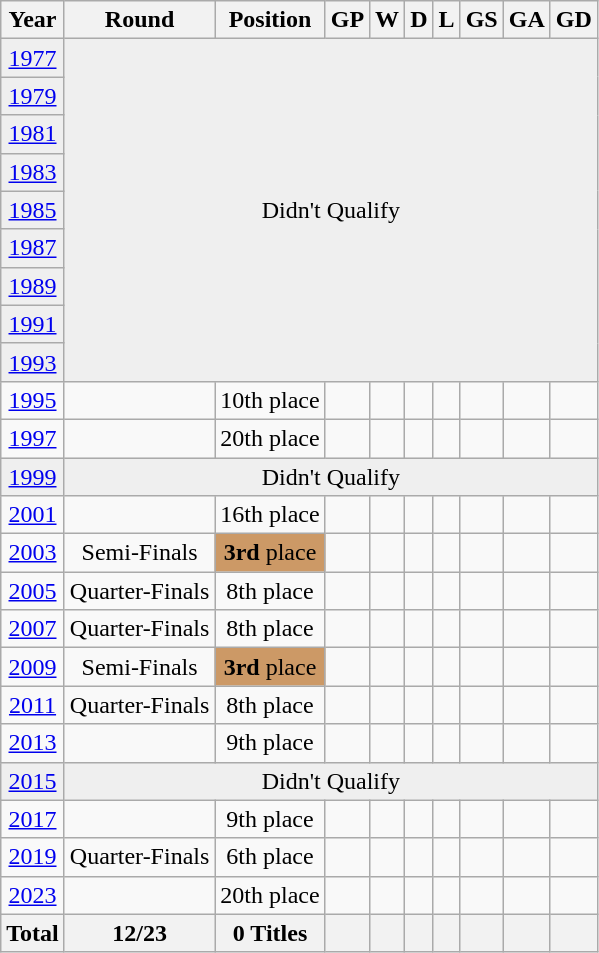<table class="wikitable" style="text-align: center;">
<tr>
<th>Year</th>
<th>Round</th>
<th>Position</th>
<th>GP</th>
<th>W</th>
<th>D</th>
<th>L</th>
<th>GS</th>
<th>GA</th>
<th>GD</th>
</tr>
<tr bgcolor=efefef>
<td><a href='#'>1977</a> </td>
<td colspan=9 rowspan=9>Didn't Qualify</td>
</tr>
<tr bgcolor=efefef>
<td><a href='#'>1979</a>  </td>
</tr>
<tr bgcolor=efefef>
<td><a href='#'>1981</a> </td>
</tr>
<tr bgcolor=efefef>
<td><a href='#'>1983</a> </td>
</tr>
<tr bgcolor=efefef>
<td><a href='#'>1985</a> </td>
</tr>
<tr bgcolor=efefef>
<td><a href='#'>1987</a> </td>
</tr>
<tr bgcolor=efefef>
<td><a href='#'>1989</a> </td>
</tr>
<tr bgcolor=efefef>
<td><a href='#'>1991</a> </td>
</tr>
<tr bgcolor=efefef>
<td><a href='#'>1993</a> </td>
</tr>
<tr bgcolor=>
<td><a href='#'>1995</a> </td>
<td></td>
<td>10th place</td>
<td></td>
<td></td>
<td></td>
<td></td>
<td></td>
<td></td>
<td></td>
</tr>
<tr bgcolor=>
<td><a href='#'>1997</a> </td>
<td></td>
<td>20th place</td>
<td></td>
<td></td>
<td></td>
<td></td>
<td></td>
<td></td>
<td></td>
</tr>
<tr bgcolor=efefef>
<td><a href='#'>1999</a> </td>
<td colspan=9 rowspan=1>Didn't Qualify</td>
</tr>
<tr bgcolor=>
<td><a href='#'>2001</a> </td>
<td></td>
<td>16th place</td>
<td></td>
<td></td>
<td></td>
<td></td>
<td></td>
<td></td>
<td></td>
</tr>
<tr bgcolor=>
<td><a href='#'>2003</a> </td>
<td>Semi-Finals</td>
<td bgcolor=#cc9966><strong>3rd</strong> place</td>
<td></td>
<td></td>
<td></td>
<td></td>
<td></td>
<td></td>
<td></td>
</tr>
<tr bgcolor=>
<td><a href='#'>2005</a> </td>
<td>Quarter-Finals</td>
<td>8th place</td>
<td></td>
<td></td>
<td></td>
<td></td>
<td></td>
<td></td>
<td></td>
</tr>
<tr bgcolor=>
<td><a href='#'>2007</a> </td>
<td>Quarter-Finals</td>
<td>8th place</td>
<td></td>
<td></td>
<td></td>
<td></td>
<td></td>
<td></td>
<td></td>
</tr>
<tr bgcolor=>
<td><a href='#'>2009</a> </td>
<td>Semi-Finals</td>
<td bgcolor=#cc9966><strong>3rd</strong> place</td>
<td></td>
<td></td>
<td></td>
<td></td>
<td></td>
<td></td>
<td></td>
</tr>
<tr bgcolor=>
<td><a href='#'>2011</a> </td>
<td>Quarter-Finals</td>
<td>8th place</td>
<td></td>
<td></td>
<td></td>
<td></td>
<td></td>
<td></td>
<td></td>
</tr>
<tr bgcolor=>
<td><a href='#'>2013</a> </td>
<td></td>
<td>9th place</td>
<td></td>
<td></td>
<td></td>
<td></td>
<td></td>
<td></td>
<td></td>
</tr>
<tr bgcolor=efefef>
<td><a href='#'>2015</a> </td>
<td colspan=9 rowspan=1>Didn't Qualify</td>
</tr>
<tr bgcolor=>
<td><a href='#'>2017</a> </td>
<td></td>
<td>9th place</td>
<td></td>
<td></td>
<td></td>
<td></td>
<td></td>
<td></td>
<td></td>
</tr>
<tr bgcolor=>
<td><a href='#'>2019</a> </td>
<td>Quarter-Finals</td>
<td>6th place</td>
<td></td>
<td></td>
<td></td>
<td></td>
<td></td>
<td></td>
<td></td>
</tr>
<tr bgcolor=>
<td><a href='#'>2023</a>  </td>
<td></td>
<td>20th place</td>
<td></td>
<td></td>
<td></td>
<td></td>
<td></td>
<td></td>
<td></td>
</tr>
<tr>
<th>Total</th>
<th>12/23</th>
<th>0 Titles</th>
<th></th>
<th></th>
<th></th>
<th></th>
<th></th>
<th></th>
<th></th>
</tr>
</table>
